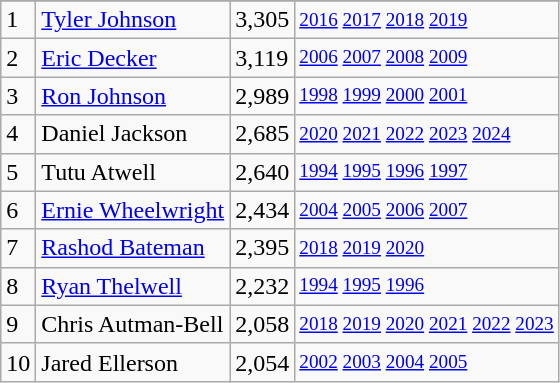<table class="wikitable">
<tr>
</tr>
<tr>
<td>1</td>
<td><a href='#'>Tyler Johnson</a></td>
<td>3,305</td>
<td style="font-size:80%;"><a href='#'>2016</a> <a href='#'>2017</a> <a href='#'>2018</a> <a href='#'>2019</a></td>
</tr>
<tr>
<td>2</td>
<td><a href='#'>Eric Decker</a></td>
<td>3,119</td>
<td style="font-size:80%;"><a href='#'>2006</a> <a href='#'>2007</a> <a href='#'>2008</a> <a href='#'>2009</a></td>
</tr>
<tr>
<td>3</td>
<td><a href='#'>Ron Johnson</a></td>
<td>2,989</td>
<td style="font-size:80%;"><a href='#'>1998</a> <a href='#'>1999</a> <a href='#'>2000</a> <a href='#'>2001</a></td>
</tr>
<tr>
<td>4</td>
<td>Daniel Jackson</td>
<td>2,685</td>
<td style="font-size:80%;"><a href='#'>2020</a> <a href='#'>2021</a> <a href='#'>2022</a> <a href='#'>2023</a> <a href='#'>2024</a></td>
</tr>
<tr>
<td>5</td>
<td>Tutu Atwell</td>
<td>2,640</td>
<td style="font-size:80%;"><a href='#'>1994</a> <a href='#'>1995</a> <a href='#'>1996</a> <a href='#'>1997</a></td>
</tr>
<tr>
<td>6</td>
<td><a href='#'>Ernie Wheelwright</a></td>
<td>2,434</td>
<td style="font-size:80%;"><a href='#'>2004</a> <a href='#'>2005</a> <a href='#'>2006</a> <a href='#'>2007</a></td>
</tr>
<tr>
<td>7</td>
<td><a href='#'>Rashod Bateman</a></td>
<td>2,395</td>
<td style="font-size:80%;"><a href='#'>2018</a> <a href='#'>2019</a> <a href='#'>2020</a></td>
</tr>
<tr>
<td>8</td>
<td><a href='#'>Ryan Thelwell</a></td>
<td>2,232</td>
<td style="font-size:80%;"><a href='#'>1994</a> <a href='#'>1995</a> <a href='#'>1996</a></td>
</tr>
<tr>
<td>9</td>
<td>Chris Autman-Bell</td>
<td>2,058</td>
<td style="font-size:80%;"><a href='#'>2018</a> <a href='#'>2019</a> <a href='#'>2020</a> <a href='#'>2021</a> <a href='#'>2022</a> <a href='#'>2023</a></td>
</tr>
<tr>
<td>10</td>
<td>Jared Ellerson</td>
<td>2,054</td>
<td style="font-size:80%;"><a href='#'>2002</a> <a href='#'>2003</a> <a href='#'>2004</a> <a href='#'>2005</a></td>
</tr>
</table>
